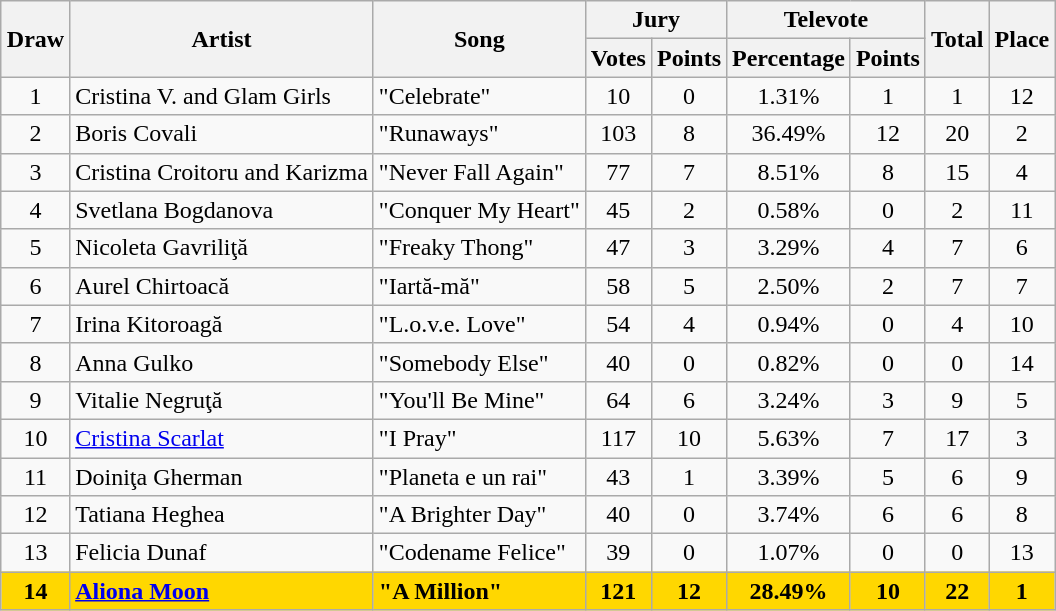<table class="sortable wikitable" style="margin: 1em auto 1em auto; text-align:center">
<tr>
<th rowspan="2">Draw</th>
<th rowspan="2">Artist</th>
<th rowspan="2">Song</th>
<th colspan="2">Jury</th>
<th colspan="2">Televote</th>
<th rowspan="2">Total</th>
<th rowspan="2">Place</th>
</tr>
<tr>
<th>Votes</th>
<th>Points</th>
<th>Percentage</th>
<th>Points</th>
</tr>
<tr>
<td>1</td>
<td align="left">Cristina V. and Glam Girls</td>
<td align="left">"Celebrate"</td>
<td>10</td>
<td>0</td>
<td>1.31%</td>
<td>1</td>
<td>1</td>
<td>12</td>
</tr>
<tr>
<td>2</td>
<td align="left">Boris Covali</td>
<td align="left">"Runaways"</td>
<td>103</td>
<td>8</td>
<td>36.49%</td>
<td>12</td>
<td>20</td>
<td>2</td>
</tr>
<tr>
<td>3</td>
<td align="left">Cristina Croitoru and Karizma</td>
<td align="left">"Never Fall Again"</td>
<td>77</td>
<td>7</td>
<td>8.51%</td>
<td>8</td>
<td>15</td>
<td>4</td>
</tr>
<tr>
<td>4</td>
<td align="left">Svetlana Bogdanova</td>
<td align="left">"Conquer My Heart"</td>
<td>45</td>
<td>2</td>
<td>0.58%</td>
<td>0</td>
<td>2</td>
<td>11</td>
</tr>
<tr>
<td>5</td>
<td align="left">Nicoleta Gavriliţă</td>
<td align="left">"Freaky Thong"</td>
<td>47</td>
<td>3</td>
<td>3.29%</td>
<td>4</td>
<td>7</td>
<td>6</td>
</tr>
<tr>
<td>6</td>
<td align="left">Aurel Chirtoacă</td>
<td align="left">"Iartă-mă"</td>
<td>58</td>
<td>5</td>
<td>2.50%</td>
<td>2</td>
<td>7</td>
<td>7</td>
</tr>
<tr>
<td>7</td>
<td align="left">Irina Kitoroagă</td>
<td align="left">"L.o.v.e. Love"</td>
<td>54</td>
<td>4</td>
<td>0.94%</td>
<td>0</td>
<td>4</td>
<td>10</td>
</tr>
<tr>
<td>8</td>
<td align="left">Anna Gulko</td>
<td align="left">"Somebody Else"</td>
<td>40</td>
<td>0</td>
<td>0.82%</td>
<td>0</td>
<td>0</td>
<td>14</td>
</tr>
<tr>
<td>9</td>
<td align="left">Vitalie Negruţă</td>
<td align="left">"You'll Be Mine"</td>
<td>64</td>
<td>6</td>
<td>3.24%</td>
<td>3</td>
<td>9</td>
<td>5</td>
</tr>
<tr>
<td>10</td>
<td align="left"><a href='#'>Cristina Scarlat</a></td>
<td align="left">"I Pray"</td>
<td>117</td>
<td>10</td>
<td>5.63%</td>
<td>7</td>
<td>17</td>
<td>3</td>
</tr>
<tr>
<td>11</td>
<td align="left">Doiniţa Gherman</td>
<td align="left">"Planeta e un rai"</td>
<td>43</td>
<td>1</td>
<td>3.39%</td>
<td>5</td>
<td>6</td>
<td>9</td>
</tr>
<tr>
<td>12</td>
<td align="left">Tatiana Heghea</td>
<td align="left">"A Brighter Day"</td>
<td>40</td>
<td>0</td>
<td>3.74%</td>
<td>6</td>
<td>6</td>
<td>8</td>
</tr>
<tr>
<td>13</td>
<td align="left">Felicia Dunaf</td>
<td align="left">"Codename Felice"</td>
<td>39</td>
<td>0</td>
<td>1.07%</td>
<td>0</td>
<td>0</td>
<td>13</td>
</tr>
<tr style="font-weight:bold; background:gold;">
<td>14</td>
<td align="left"><a href='#'>Aliona Moon</a></td>
<td align="left">"A Million"</td>
<td>121</td>
<td>12</td>
<td>28.49%</td>
<td>10</td>
<td>22</td>
<td>1</td>
</tr>
</table>
